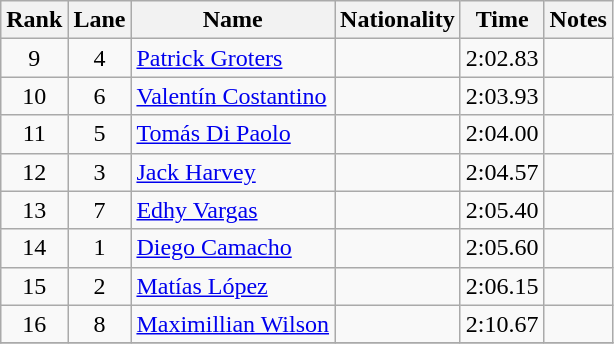<table class="wikitable sortable" style="text-align:center">
<tr>
<th>Rank</th>
<th>Lane</th>
<th>Name</th>
<th>Nationality</th>
<th>Time</th>
<th>Notes</th>
</tr>
<tr>
<td>9</td>
<td>4</td>
<td align="left"><a href='#'>Patrick Groters</a></td>
<td align="left"></td>
<td>2:02.83</td>
<td></td>
</tr>
<tr>
<td>10</td>
<td>6</td>
<td align="left"><a href='#'>Valentín Costantino</a></td>
<td align="left"></td>
<td>2:03.93</td>
<td></td>
</tr>
<tr>
<td>11</td>
<td>5</td>
<td align="left"><a href='#'>Tomás Di Paolo</a></td>
<td align="left"></td>
<td>2:04.00</td>
<td></td>
</tr>
<tr>
<td>12</td>
<td>3</td>
<td align="left"><a href='#'>Jack Harvey</a></td>
<td align="left"></td>
<td>2:04.57</td>
<td></td>
</tr>
<tr>
<td>13</td>
<td>7</td>
<td align="left"><a href='#'>Edhy Vargas</a></td>
<td align="left"></td>
<td>2:05.40</td>
<td></td>
</tr>
<tr>
<td>14</td>
<td>1</td>
<td align="left"><a href='#'>Diego Camacho</a></td>
<td align="left"></td>
<td>2:05.60</td>
<td></td>
</tr>
<tr>
<td>15</td>
<td>2</td>
<td align="left"><a href='#'>Matías López</a></td>
<td align="left"></td>
<td>2:06.15</td>
<td></td>
</tr>
<tr>
<td>16</td>
<td>8</td>
<td align="left"><a href='#'>Maximillian Wilson</a></td>
<td align="left"></td>
<td>2:10.67</td>
<td></td>
</tr>
<tr>
</tr>
</table>
